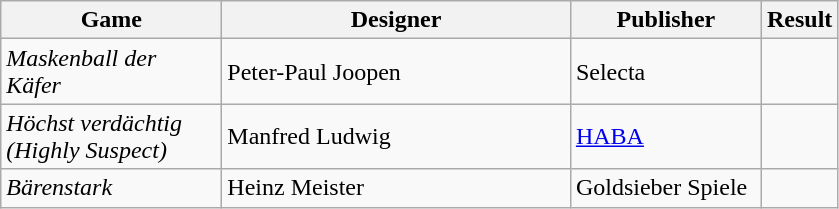<table class="wikitable">
<tr>
<th style="width:140px;">Game</th>
<th style="width:225px;">Designer</th>
<th style="width:120px;">Publisher</th>
<th>Result</th>
</tr>
<tr>
<td><em>Maskenball der Käfer</em></td>
<td>Peter-Paul Joopen</td>
<td>Selecta</td>
<td></td>
</tr>
<tr>
<td><em>Höchst verdächtig (Highly Suspect)</em></td>
<td>Manfred Ludwig</td>
<td><a href='#'>HABA</a></td>
<td></td>
</tr>
<tr>
<td><em>Bärenstark</em></td>
<td>Heinz Meister</td>
<td>Goldsieber Spiele</td>
<td></td>
</tr>
</table>
